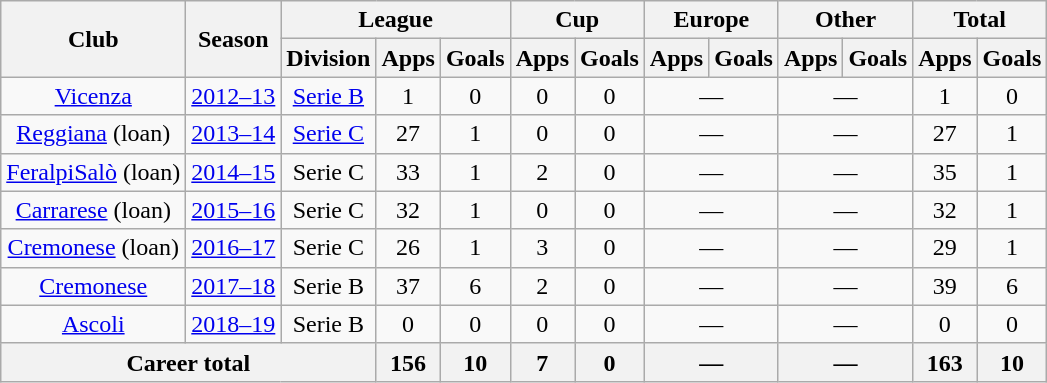<table class="wikitable" style="text-align:center">
<tr>
<th rowspan="2">Club</th>
<th rowspan="2">Season</th>
<th colspan="3">League</th>
<th colspan="2">Cup</th>
<th colspan="2">Europe</th>
<th colspan="2">Other</th>
<th colspan="2">Total</th>
</tr>
<tr>
<th>Division</th>
<th>Apps</th>
<th>Goals</th>
<th>Apps</th>
<th>Goals</th>
<th>Apps</th>
<th>Goals</th>
<th>Apps</th>
<th>Goals</th>
<th>Apps</th>
<th>Goals</th>
</tr>
<tr>
<td><a href='#'>Vicenza</a></td>
<td><a href='#'>2012–13</a></td>
<td><a href='#'>Serie B</a></td>
<td>1</td>
<td>0</td>
<td>0</td>
<td>0</td>
<td colspan="2">—</td>
<td colspan="2">—</td>
<td>1</td>
<td>0</td>
</tr>
<tr>
<td><a href='#'>Reggiana</a> (loan)</td>
<td><a href='#'>2013–14</a></td>
<td><a href='#'>Serie C</a></td>
<td>27</td>
<td>1</td>
<td>0</td>
<td>0</td>
<td colspan="2">—</td>
<td colspan="2">—</td>
<td>27</td>
<td>1</td>
</tr>
<tr>
<td><a href='#'>FeralpiSalò</a> (loan)</td>
<td><a href='#'>2014–15</a></td>
<td>Serie C</td>
<td>33</td>
<td>1</td>
<td>2</td>
<td>0</td>
<td colspan="2">—</td>
<td colspan="2">—</td>
<td>35</td>
<td>1</td>
</tr>
<tr>
<td><a href='#'>Carrarese</a> (loan)</td>
<td><a href='#'>2015–16</a></td>
<td>Serie C</td>
<td>32</td>
<td>1</td>
<td>0</td>
<td>0</td>
<td colspan="2">—</td>
<td colspan="2">—</td>
<td>32</td>
<td>1</td>
</tr>
<tr>
<td><a href='#'>Cremonese</a> (loan)</td>
<td><a href='#'>2016–17</a></td>
<td>Serie C</td>
<td>26</td>
<td>1</td>
<td>3</td>
<td>0</td>
<td colspan="2">—</td>
<td colspan="2">—</td>
<td>29</td>
<td>1</td>
</tr>
<tr>
<td><a href='#'>Cremonese</a></td>
<td><a href='#'>2017–18</a></td>
<td>Serie B</td>
<td>37</td>
<td>6</td>
<td>2</td>
<td>0</td>
<td colspan="2">—</td>
<td colspan="2">—</td>
<td>39</td>
<td>6</td>
</tr>
<tr>
<td><a href='#'>Ascoli</a></td>
<td><a href='#'>2018–19</a></td>
<td>Serie B</td>
<td>0</td>
<td>0</td>
<td>0</td>
<td>0</td>
<td colspan="2">—</td>
<td colspan="2">—</td>
<td>0</td>
<td>0</td>
</tr>
<tr>
<th colspan="3">Career total</th>
<th>156</th>
<th>10</th>
<th>7</th>
<th>0</th>
<th colspan="2">—</th>
<th colspan="2">—</th>
<th>163</th>
<th>10</th>
</tr>
</table>
